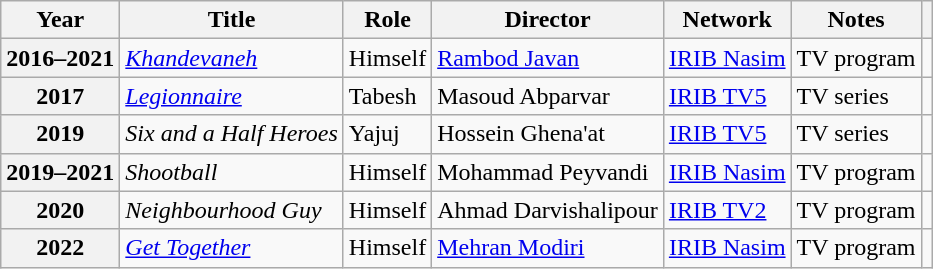<table class="wikitable plainrowheaders sortable"  style=font-size:100%>
<tr>
<th scope="col">Year</th>
<th scope="col">Title</th>
<th scope="col">Role</th>
<th scope="col">Director</th>
<th scope="col" class="unsortable">Network</th>
<th scope="col">Notes</th>
<th scope="col" class="unsortable"></th>
</tr>
<tr>
<th scope="row">2016–2021</th>
<td><em><a href='#'>Khandevaneh</a></em></td>
<td>Himself</td>
<td><a href='#'>Rambod Javan</a></td>
<td><a href='#'>IRIB Nasim</a></td>
<td>TV program</td>
<td></td>
</tr>
<tr>
<th scope=row>2017</th>
<td><em><a href='#'>Legionnaire</a></em></td>
<td>Tabesh</td>
<td>Masoud Abparvar</td>
<td><a href='#'>IRIB TV5</a></td>
<td>TV series</td>
<td></td>
</tr>
<tr>
<th scope=row>2019</th>
<td><em>Six and a Half Heroes</em></td>
<td>Yajuj</td>
<td>Hossein Ghena'at</td>
<td><a href='#'>IRIB TV5</a></td>
<td>TV series</td>
<td></td>
</tr>
<tr>
<th scope="row">2019–2021</th>
<td><em>Shootball</em></td>
<td>Himself</td>
<td>Mohammad Peyvandi</td>
<td><a href='#'>IRIB Nasim</a></td>
<td>TV program</td>
<td></td>
</tr>
<tr>
<th scope=row>2020</th>
<td><em>Neighbourhood Guy</em></td>
<td>Himself</td>
<td>Ahmad Darvishalipour</td>
<td><a href='#'>IRIB TV2</a></td>
<td>TV program</td>
<td></td>
</tr>
<tr>
<th scope="row">2022</th>
<td><em><a href='#'>Get Together</a></em></td>
<td>Himself</td>
<td><a href='#'>Mehran Modiri</a></td>
<td><a href='#'>IRIB Nasim</a></td>
<td>TV program</td>
<td></td>
</tr>
</table>
